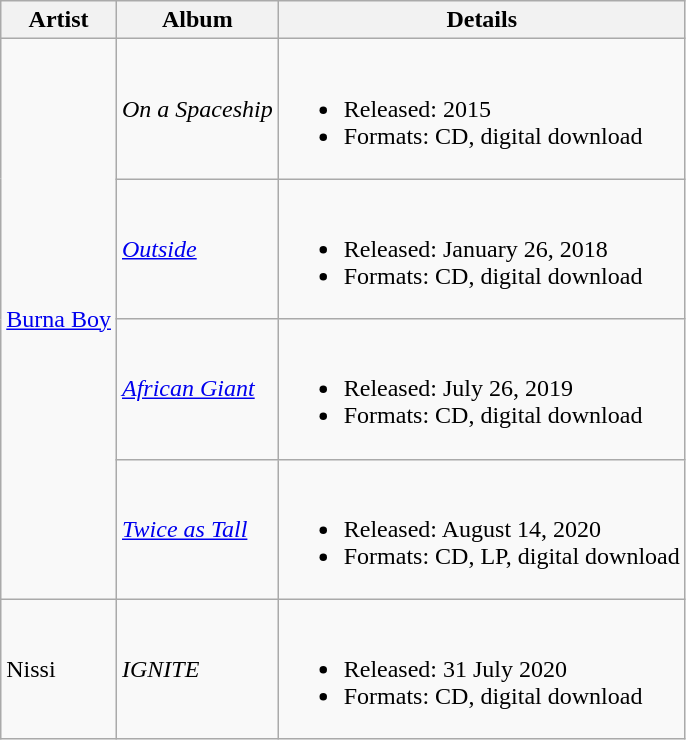<table class = "wikitable sortable">
<tr>
<th>Artist</th>
<th>Album</th>
<th>Details</th>
</tr>
<tr>
<td rowspan="4"><a href='#'>Burna Boy</a></td>
<td><em>On a Spaceship</em></td>
<td><br><ul><li>Released: 2015</li><li>Formats: CD, digital download</li></ul></td>
</tr>
<tr>
<td><em><a href='#'>Outside</a></em></td>
<td><br><ul><li>Released: January 26, 2018</li><li>Formats: CD, digital download</li></ul></td>
</tr>
<tr>
<td><em><a href='#'>African Giant</a></em></td>
<td><br><ul><li>Released: July 26, 2019</li><li>Formats: CD, digital download</li></ul></td>
</tr>
<tr>
<td><em><a href='#'>Twice as Tall</a></em></td>
<td><br><ul><li>Released: August 14, 2020</li><li>Formats: CD, LP, digital download</li></ul></td>
</tr>
<tr>
<td>Nissi</td>
<td><em>IGNITE</em></td>
<td><br><ul><li>Released: 31 July 2020</li><li>Formats: CD, digital download</li></ul></td>
</tr>
</table>
